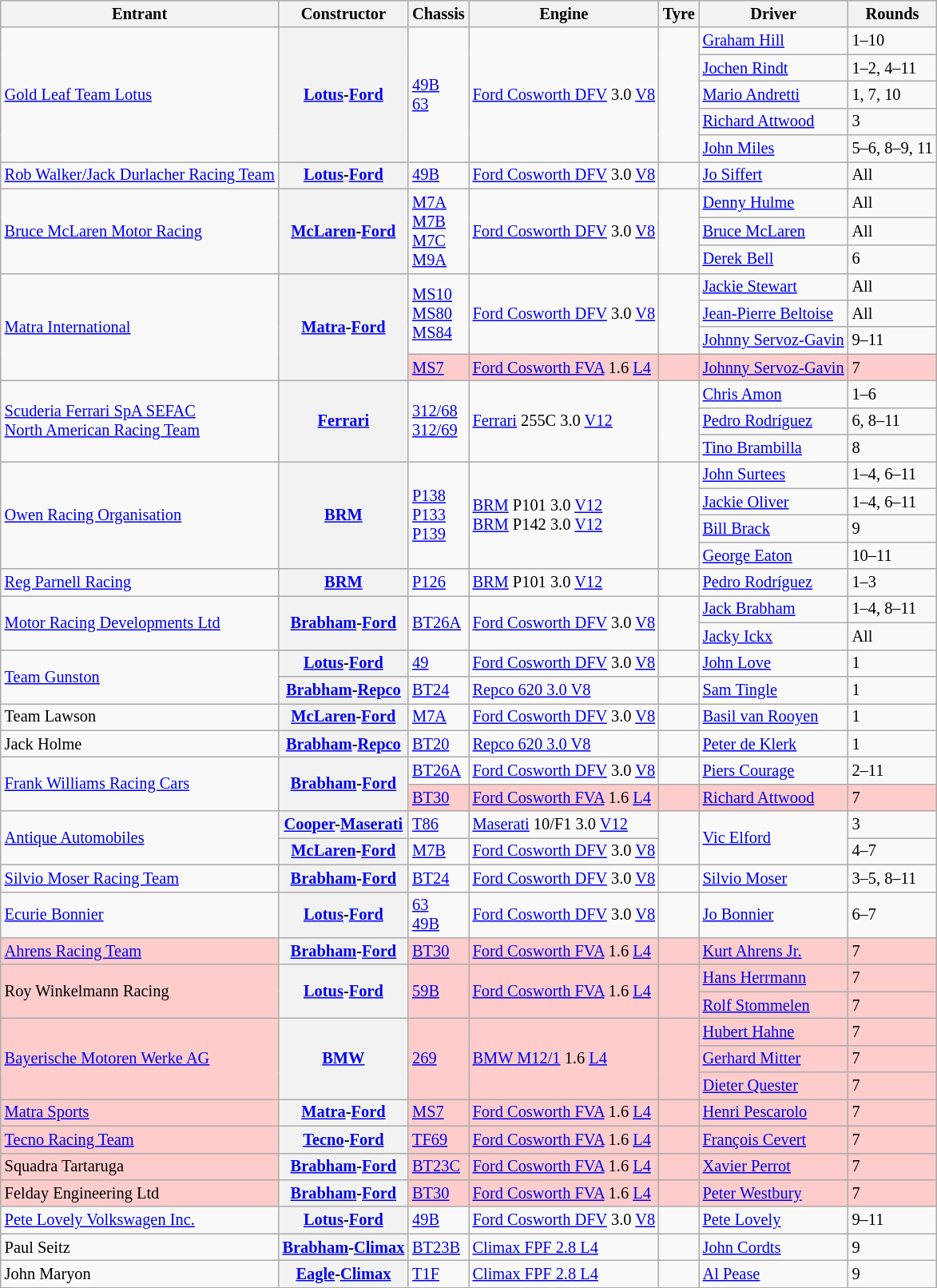<table class="wikitable sortable" style="font-size: 85%">
<tr>
<th>Entrant</th>
<th>Constructor</th>
<th>Chassis</th>
<th>Engine</th>
<th>Tyre</th>
<th>Driver</th>
<th>Rounds</th>
</tr>
<tr>
<td rowspan=5> <a href='#'>Gold Leaf Team Lotus</a></td>
<th rowspan=5><a href='#'>Lotus</a>-<a href='#'>Ford</a></th>
<td rowspan=5><a href='#'>49B</a><br><a href='#'>63</a></td>
<td rowspan=5><a href='#'>Ford Cosworth DFV</a> 3.0 <a href='#'>V8</a></td>
<td rowspan=5></td>
<td> <a href='#'>Graham Hill</a></td>
<td>1–10</td>
</tr>
<tr>
<td> <a href='#'>Jochen Rindt</a></td>
<td>1–2, 4–11</td>
</tr>
<tr>
<td> <a href='#'>Mario Andretti</a></td>
<td>1, 7, 10</td>
</tr>
<tr>
<td> <a href='#'>Richard Attwood</a></td>
<td>3</td>
</tr>
<tr>
<td> <a href='#'>John Miles</a></td>
<td>5–6, 8–9, 11</td>
</tr>
<tr>
<td> <a href='#'>Rob Walker/Jack Durlacher Racing Team</a></td>
<th><a href='#'>Lotus</a>-<a href='#'>Ford</a></th>
<td><a href='#'>49B</a></td>
<td><a href='#'>Ford Cosworth DFV</a> 3.0 <a href='#'>V8</a></td>
<td></td>
<td> <a href='#'>Jo Siffert</a></td>
<td>All</td>
</tr>
<tr>
<td rowspan=3> <a href='#'>Bruce McLaren Motor Racing</a></td>
<th rowspan=3><a href='#'>McLaren</a>-<a href='#'>Ford</a></th>
<td rowspan=3><a href='#'>M7A</a><br><a href='#'>M7B</a><br><a href='#'>M7C</a><br><a href='#'>M9A</a></td>
<td rowspan=3><a href='#'>Ford Cosworth DFV</a> 3.0 <a href='#'>V8</a></td>
<td rowspan=3></td>
<td> <a href='#'>Denny Hulme</a></td>
<td>All</td>
</tr>
<tr>
<td> <a href='#'>Bruce McLaren</a></td>
<td>All</td>
</tr>
<tr>
<td> <a href='#'>Derek Bell</a></td>
<td>6</td>
</tr>
<tr>
<td rowspan=4> <a href='#'>Matra International</a></td>
<th rowspan=4><a href='#'>Matra</a>-<a href='#'>Ford</a></th>
<td rowspan=3><a href='#'>MS10</a><br><a href='#'>MS80</a><br><a href='#'>MS84</a></td>
<td rowspan=3><a href='#'>Ford Cosworth DFV</a> 3.0 <a href='#'>V8</a></td>
<td rowspan=3></td>
<td> <a href='#'>Jackie Stewart</a></td>
<td>All</td>
</tr>
<tr>
<td> <a href='#'>Jean-Pierre Beltoise</a></td>
<td>All</td>
</tr>
<tr>
<td> <a href='#'>Johnny Servoz-Gavin</a></td>
<td>9–11</td>
</tr>
<tr>
<td style="background:#fcc;"><a href='#'>MS7</a></td>
<td style="background:#fcc;"><a href='#'>Ford Cosworth FVA</a> 1.6 <a href='#'>L4</a></td>
<td style="background:#fcc;"></td>
<td style="background:#fcc;"> <a href='#'>Johnny Servoz-Gavin</a></td>
<td style="background:#fcc;">7</td>
</tr>
<tr>
<td rowspan=3> <a href='#'>Scuderia Ferrari SpA SEFAC</a><br> <a href='#'>North American Racing Team</a></td>
<th rowspan=3><a href='#'>Ferrari</a></th>
<td rowspan=3><a href='#'>312/68</a><br><a href='#'>312/69</a></td>
<td rowspan=3><a href='#'>Ferrari</a> 255C 3.0 <a href='#'>V12</a></td>
<td rowspan=3></td>
<td> <a href='#'>Chris Amon</a></td>
<td>1–6</td>
</tr>
<tr>
<td> <a href='#'>Pedro Rodríguez</a></td>
<td>6, 8–11</td>
</tr>
<tr>
<td> <a href='#'>Tino Brambilla</a></td>
<td>8</td>
</tr>
<tr>
<td rowspan=4> <a href='#'>Owen Racing Organisation</a></td>
<th rowspan=4><a href='#'>BRM</a></th>
<td rowspan=4><a href='#'>P138</a><br><a href='#'>P133</a><br><a href='#'>P139</a></td>
<td rowspan=4><a href='#'>BRM</a> P101 3.0 <a href='#'>V12</a><br><a href='#'>BRM</a> P142 3.0 <a href='#'>V12</a></td>
<td rowspan=4></td>
<td> <a href='#'>John Surtees</a></td>
<td>1–4, 6–11</td>
</tr>
<tr>
<td> <a href='#'>Jackie Oliver</a></td>
<td>1–4, 6–11</td>
</tr>
<tr>
<td> <a href='#'>Bill Brack</a></td>
<td>9</td>
</tr>
<tr>
<td> <a href='#'>George Eaton</a></td>
<td>10–11</td>
</tr>
<tr>
<td> <a href='#'>Reg Parnell Racing</a></td>
<th><a href='#'>BRM</a></th>
<td><a href='#'>P126</a></td>
<td><a href='#'>BRM</a> P101 3.0 <a href='#'>V12</a></td>
<td></td>
<td> <a href='#'>Pedro Rodríguez</a></td>
<td>1–3</td>
</tr>
<tr>
<td rowspan=2> <a href='#'>Motor Racing Developments Ltd</a></td>
<th rowspan=2><a href='#'>Brabham</a>-<a href='#'>Ford</a></th>
<td rowspan=2><a href='#'>BT26A</a></td>
<td rowspan=2><a href='#'>Ford Cosworth DFV</a> 3.0 <a href='#'>V8</a></td>
<td rowspan=2></td>
<td> <a href='#'>Jack Brabham</a></td>
<td>1–4, 8–11</td>
</tr>
<tr>
<td> <a href='#'>Jacky Ickx</a></td>
<td>All</td>
</tr>
<tr>
<td rowspan=2> <a href='#'>Team Gunston</a></td>
<th><a href='#'>Lotus</a>-<a href='#'>Ford</a></th>
<td><a href='#'>49</a></td>
<td><a href='#'>Ford Cosworth DFV</a> 3.0 <a href='#'>V8</a></td>
<td></td>
<td> <a href='#'>John Love</a></td>
<td>1</td>
</tr>
<tr>
<th><a href='#'>Brabham</a>-<a href='#'>Repco</a></th>
<td><a href='#'>BT24</a></td>
<td><a href='#'>Repco 620 3.0 V8</a></td>
<td></td>
<td> <a href='#'>Sam Tingle</a></td>
<td>1</td>
</tr>
<tr>
<td> Team Lawson</td>
<th><a href='#'>McLaren</a>-<a href='#'>Ford</a></th>
<td><a href='#'>M7A</a></td>
<td><a href='#'>Ford Cosworth DFV</a> 3.0 <a href='#'>V8</a></td>
<td></td>
<td> <a href='#'>Basil van Rooyen</a></td>
<td>1</td>
</tr>
<tr>
<td> Jack Holme</td>
<th><a href='#'>Brabham</a>-<a href='#'>Repco</a></th>
<td><a href='#'>BT20</a></td>
<td><a href='#'>Repco 620 3.0 V8</a></td>
<td></td>
<td> <a href='#'>Peter de Klerk</a></td>
<td>1</td>
</tr>
<tr>
<td rowspan=2> <a href='#'>Frank Williams Racing Cars</a></td>
<th rowspan=2><a href='#'>Brabham</a>-<a href='#'>Ford</a></th>
<td><a href='#'>BT26A</a></td>
<td><a href='#'>Ford Cosworth DFV</a> 3.0 <a href='#'>V8</a></td>
<td></td>
<td> <a href='#'>Piers Courage</a></td>
<td>2–11</td>
</tr>
<tr>
<td style="background:#fcc;"><a href='#'>BT30</a></td>
<td style="background:#fcc;"><a href='#'>Ford Cosworth FVA</a> 1.6 <a href='#'>L4</a></td>
<td style="background:#fcc;"></td>
<td style="background:#fcc;"> <a href='#'>Richard Attwood</a></td>
<td style="background:#fcc;">7</td>
</tr>
<tr>
<td rowspan=2> <a href='#'>Antique Automobiles</a></td>
<th><a href='#'>Cooper</a>-<a href='#'>Maserati</a></th>
<td><a href='#'>T86</a></td>
<td><a href='#'>Maserati</a> 10/F1 3.0 <a href='#'>V12</a></td>
<td rowspan=2></td>
<td rowspan=2> <a href='#'>Vic Elford</a></td>
<td>3</td>
</tr>
<tr>
<th><a href='#'>McLaren</a>-<a href='#'>Ford</a></th>
<td><a href='#'>M7B</a></td>
<td><a href='#'>Ford Cosworth DFV</a> 3.0 <a href='#'>V8</a></td>
<td>4–7</td>
</tr>
<tr>
<td> <a href='#'>Silvio Moser Racing Team</a></td>
<th><a href='#'>Brabham</a>-<a href='#'>Ford</a></th>
<td><a href='#'>BT24</a></td>
<td><a href='#'>Ford Cosworth DFV</a> 3.0 <a href='#'>V8</a></td>
<td></td>
<td> <a href='#'>Silvio Moser</a></td>
<td>3–5, 8–11</td>
</tr>
<tr>
<td> <a href='#'>Ecurie Bonnier</a></td>
<th><a href='#'>Lotus</a>-<a href='#'>Ford</a></th>
<td><a href='#'>63</a><br><a href='#'>49B</a></td>
<td><a href='#'>Ford Cosworth DFV</a> 3.0 <a href='#'>V8</a></td>
<td></td>
<td> <a href='#'>Jo Bonnier</a></td>
<td>6–7</td>
</tr>
<tr>
<td style="background:#fcc;"> <a href='#'>Ahrens Racing Team</a></td>
<th><a href='#'>Brabham</a>-<a href='#'>Ford</a></th>
<td style="background:#fcc;"><a href='#'>BT30</a></td>
<td style="background:#fcc;"><a href='#'>Ford Cosworth FVA</a> 1.6 <a href='#'>L4</a></td>
<td style="background:#fcc;"></td>
<td style="background:#fcc;"> <a href='#'>Kurt Ahrens Jr.</a></td>
<td style="background:#fcc;">7</td>
</tr>
<tr>
<td rowspan="2" style="background:#fcc;"> Roy Winkelmann Racing</td>
<th rowspan=2><a href='#'>Lotus</a>-<a href='#'>Ford</a></th>
<td rowspan="2" style="background:#fcc;"><a href='#'>59B</a></td>
<td rowspan="2" style="background:#fcc;"><a href='#'>Ford Cosworth FVA</a> 1.6 <a href='#'>L4</a></td>
<td rowspan="2" style="background:#fcc;"></td>
<td style="background:#fcc;"> <a href='#'>Hans Herrmann</a></td>
<td style="background:#fcc;">7</td>
</tr>
<tr>
<td style="background:#fcc;"> <a href='#'>Rolf Stommelen</a></td>
<td style="background:#fcc;">7</td>
</tr>
<tr>
<td rowspan="3" style="background:#fcc;"> <a href='#'>Bayerische Motoren Werke AG</a></td>
<th rowspan=3><a href='#'>BMW</a></th>
<td rowspan="3" style="background:#fcc;"><a href='#'>269</a></td>
<td rowspan="3" style="background:#fcc;"><a href='#'>BMW M12/1</a> 1.6 <a href='#'>L4</a></td>
<td rowspan="3" style="background:#fcc;"></td>
<td style="background:#fcc;"> <a href='#'>Hubert Hahne</a></td>
<td style="background:#fcc;">7</td>
</tr>
<tr>
<td style="background:#fcc;"> <a href='#'>Gerhard Mitter</a></td>
<td style="background:#fcc;">7</td>
</tr>
<tr>
<td style="background:#fcc;"> <a href='#'>Dieter Quester</a></td>
<td style="background:#fcc;">7</td>
</tr>
<tr>
<td style="background:#fcc;"> <a href='#'>Matra Sports</a></td>
<th><a href='#'>Matra</a>-<a href='#'>Ford</a></th>
<td style="background:#fcc;"><a href='#'>MS7</a></td>
<td style="background:#fcc;"><a href='#'>Ford Cosworth FVA</a> 1.6 <a href='#'>L4</a></td>
<td style="background:#fcc;"></td>
<td style="background:#fcc;"> <a href='#'>Henri Pescarolo</a></td>
<td style="background:#fcc;">7</td>
</tr>
<tr>
<td style="background:#fcc;"> <a href='#'>Tecno Racing Team</a></td>
<th><a href='#'>Tecno</a>-<a href='#'>Ford</a></th>
<td style="background:#fcc;"><a href='#'>TF69</a></td>
<td style="background:#fcc;"><a href='#'>Ford Cosworth FVA</a> 1.6 <a href='#'>L4</a></td>
<td style="background:#fcc;"></td>
<td style="background:#fcc;"> <a href='#'>François Cevert</a></td>
<td style="background:#fcc;">7</td>
</tr>
<tr>
<td style="background:#fcc;"> Squadra Tartaruga</td>
<th><a href='#'>Brabham</a>-<a href='#'>Ford</a></th>
<td style="background:#fcc;"><a href='#'>BT23C</a></td>
<td style="background:#fcc;"><a href='#'>Ford Cosworth FVA</a> 1.6 <a href='#'>L4</a></td>
<td style="background:#fcc;"></td>
<td style="background:#fcc;"> <a href='#'>Xavier Perrot</a></td>
<td style="background:#fcc;">7</td>
</tr>
<tr>
<td style="background:#fcc;"> Felday Engineering Ltd</td>
<th><a href='#'>Brabham</a>-<a href='#'>Ford</a></th>
<td style="background:#fcc;"><a href='#'>BT30</a></td>
<td style="background:#fcc;"><a href='#'>Ford Cosworth FVA</a> 1.6 <a href='#'>L4</a></td>
<td style="background:#fcc;"></td>
<td style="background:#fcc;"> <a href='#'>Peter Westbury</a></td>
<td style="background:#fcc;">7</td>
</tr>
<tr>
<td> <a href='#'>Pete Lovely Volkswagen Inc.</a></td>
<th><a href='#'>Lotus</a>-<a href='#'>Ford</a></th>
<td><a href='#'>49B</a></td>
<td><a href='#'>Ford Cosworth DFV</a> 3.0 <a href='#'>V8</a></td>
<td></td>
<td> <a href='#'>Pete Lovely</a></td>
<td>9–11</td>
</tr>
<tr>
<td> Paul Seitz</td>
<th><a href='#'>Brabham</a>-<a href='#'>Climax</a></th>
<td><a href='#'>BT23B</a></td>
<td><a href='#'>Climax FPF 2.8 L4</a></td>
<td></td>
<td> <a href='#'>John Cordts</a></td>
<td>9</td>
</tr>
<tr>
<td> John Maryon</td>
<th><a href='#'>Eagle</a>-<a href='#'>Climax</a></th>
<td><a href='#'>T1F</a></td>
<td><a href='#'>Climax FPF 2.8 L4</a></td>
<td></td>
<td> <a href='#'>Al Pease</a></td>
<td>9</td>
</tr>
</table>
